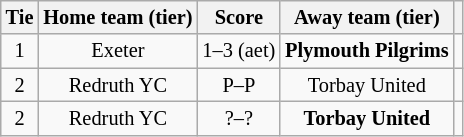<table class="wikitable" style="text-align:center; font-size:85%">
<tr>
<th>Tie</th>
<th>Home team (tier)</th>
<th>Score</th>
<th>Away team (tier)</th>
<th></th>
</tr>
<tr>
<td align="center">1</td>
<td>Exeter</td>
<td align="center">1–3 (aet)</td>
<td><strong>Plymouth Pilgrims</strong></td>
<td></td>
</tr>
<tr>
<td align="center">2</td>
<td>Redruth YC</td>
<td align="center">P–P</td>
<td>Torbay United</td>
<td></td>
</tr>
<tr>
<td align="center">2</td>
<td>Redruth YC</td>
<td align="center">?–?</td>
<td><strong>Torbay United</strong></td>
<td></td>
</tr>
</table>
